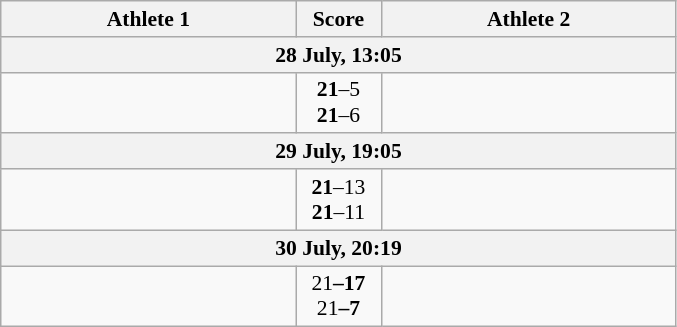<table class="wikitable" style="text-align: center; font-size:90% ">
<tr>
<th align="right" width="190">Athlete 1</th>
<th width="50">Score</th>
<th align="left" width="190">Athlete 2</th>
</tr>
<tr>
<th colspan=3>28 July, 13:05</th>
</tr>
<tr>
<td align=right><strong></strong></td>
<td align=center><strong>21</strong>–5<br><strong>21</strong>–6</td>
<td align=left></td>
</tr>
<tr>
<th colspan=3>29 July, 19:05</th>
</tr>
<tr>
<td align=right><strong></strong></td>
<td align=center><strong>21</strong>–13<br><strong>21</strong>–11</td>
<td align=left></td>
</tr>
<tr>
<th colspan=3>30 July, 20:19</th>
</tr>
<tr>
<td align=right><strong></td>
<td align=center></strong>21<strong>–17<br></strong>21<strong>–7</td>
<td align=left></td>
</tr>
</table>
